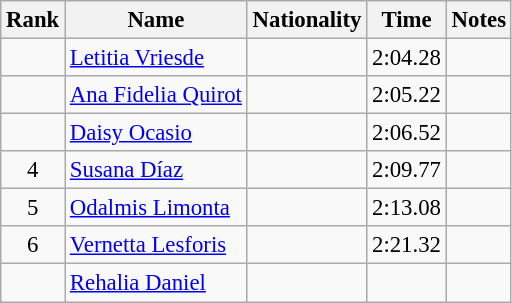<table class="wikitable sortable" style="text-align:center;font-size:95%">
<tr>
<th>Rank</th>
<th>Name</th>
<th>Nationality</th>
<th>Time</th>
<th>Notes</th>
</tr>
<tr>
<td></td>
<td align=left><a href='#'>Letitia Vriesde</a></td>
<td align=left></td>
<td>2:04.28</td>
<td></td>
</tr>
<tr>
<td></td>
<td align=left><a href='#'>Ana Fidelia Quirot</a></td>
<td align=left></td>
<td>2:05.22</td>
<td></td>
</tr>
<tr>
<td></td>
<td align=left><a href='#'>Daisy Ocasio</a></td>
<td align=left></td>
<td>2:06.52</td>
<td></td>
</tr>
<tr>
<td>4</td>
<td align=left><a href='#'>Susana Díaz</a></td>
<td align=left></td>
<td>2:09.77</td>
<td></td>
</tr>
<tr>
<td>5</td>
<td align=left><a href='#'>Odalmis Limonta</a></td>
<td align=left></td>
<td>2:13.08</td>
<td></td>
</tr>
<tr>
<td>6</td>
<td align=left><a href='#'>Vernetta Lesforis</a></td>
<td align=left></td>
<td>2:21.32</td>
<td></td>
</tr>
<tr>
<td></td>
<td align=left><a href='#'>Rehalia Daniel</a></td>
<td align=left></td>
<td></td>
<td></td>
</tr>
</table>
